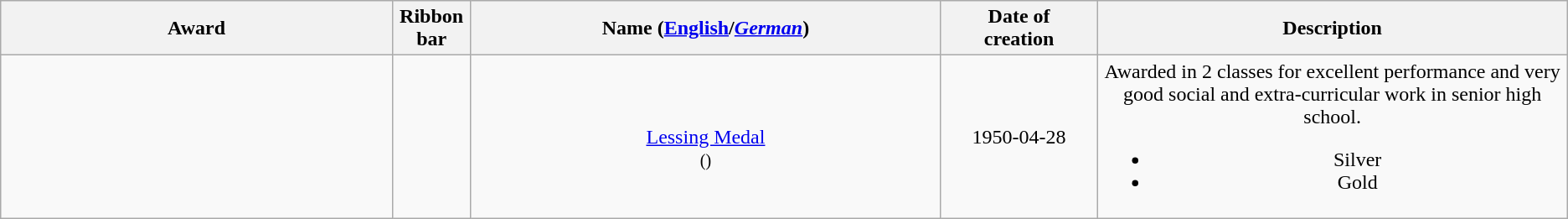<table class="wikitable sortable" style="text-align:center">
<tr>
<th style="width:25%">Award</th>
<th style="width:5%">Ribbon<br>bar</th>
<th style="width:30%">Name (<a href='#'>English</a>/<em><a href='#'>German</a></em>)</th>
<th style="width:10%">Date of<br>creation</th>
<th style="width:30%">Description</th>
</tr>
<tr>
<td></td>
<td><br><br>
<br></td>
<td><br><a href='#'>Lessing Medal</a><br><small>()</small></td>
<td>1950-04-28</td>
<td>Awarded in 2 classes for excellent performance and very good social and extra-curricular work in senior high school.<br><ul><li>Silver</li><li>Gold</li></ul></td>
</tr>
</table>
